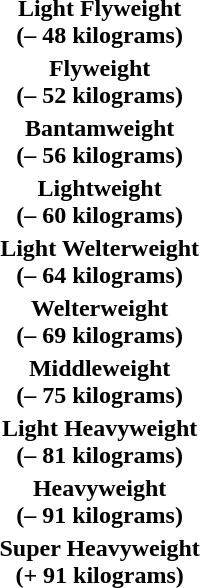<table>
<tr align="center">
<td><strong>Light Flyweight<br>(– 48 kilograms)</strong></td>
<td align="left"></td>
<td align="left"></td>
<td align="left"><br></td>
</tr>
<tr align="center">
<td><strong>Flyweight<br>(– 52 kilograms)</strong></td>
<td align="left"></td>
<td align="left"></td>
<td align="left"><br></td>
</tr>
<tr align="center">
<td><strong>Bantamweight<br>(– 56 kilograms)</strong></td>
<td align="left"></td>
<td align="left"></td>
<td align="left"><br></td>
</tr>
<tr align="center">
<td><strong>Lightweight<br>(– 60 kilograms)</strong></td>
<td align="left"></td>
<td align="left"></td>
<td align="left"><br></td>
</tr>
<tr align="center">
<td><strong>Light Welterweight<br>(– 64 kilograms)</strong></td>
<td align="left"></td>
<td align="left"></td>
<td align="left"><br></td>
</tr>
<tr align="center">
<td><strong>Welterweight<br>(– 69 kilograms)</strong></td>
<td align="left"></td>
<td align="left"></td>
<td align="left"><br></td>
</tr>
<tr align="center">
<td><strong>Middleweight<br>(– 75 kilograms)</strong></td>
<td align="left"></td>
<td align="left"></td>
<td align="left"><br></td>
</tr>
<tr align="center">
<td><strong>Light Heavyweight<br>(– 81 kilograms)</strong></td>
<td align="left"></td>
<td align="left"></td>
<td align="left"><br></td>
</tr>
<tr align="center">
<td><strong>Heavyweight<br>(– 91 kilograms)</strong></td>
<td align="left"></td>
<td align="left"></td>
<td align="left"><br></td>
</tr>
<tr align="center">
<td><strong>Super Heavyweight<br>(+ 91 kilograms)</strong></td>
<td align="left"></td>
<td align="left"></td>
<td align="left"><br></td>
</tr>
</table>
